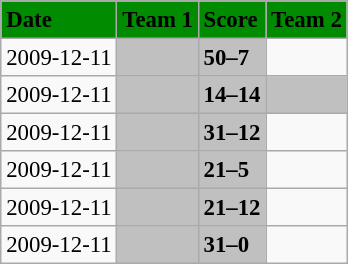<table class="wikitable" style="margin:0.5em auto; font-size:95%">
<tr bgcolor="#008B00">
<td><strong>Date</strong></td>
<td><strong>Team 1</strong></td>
<td><strong>Score</strong></td>
<td><strong>Team 2</strong></td>
</tr>
<tr>
<td>2009-12-11</td>
<td bgcolor="silver"><strong></strong></td>
<td bgcolor="silver"><strong>50–7</strong></td>
<td></td>
</tr>
<tr>
<td>2009-12-11</td>
<td bgcolor="silver"><strong></strong></td>
<td bgcolor="silver"><strong>14–14</strong></td>
<td bgcolor="silver"><strong></strong></td>
</tr>
<tr>
<td>2009-12-11</td>
<td bgcolor="silver"><strong></strong></td>
<td bgcolor="silver"><strong>31–12</strong></td>
<td></td>
</tr>
<tr>
<td>2009-12-11</td>
<td bgcolor="silver"><strong></strong></td>
<td bgcolor="silver"><strong>21–5</strong></td>
<td></td>
</tr>
<tr>
<td>2009-12-11</td>
<td bgcolor="silver"><strong></strong></td>
<td bgcolor="silver"><strong>21–12</strong></td>
<td></td>
</tr>
<tr>
<td>2009-12-11</td>
<td bgcolor="silver"><strong></strong></td>
<td bgcolor="silver"><strong>31–0</strong></td>
<td></td>
</tr>
</table>
